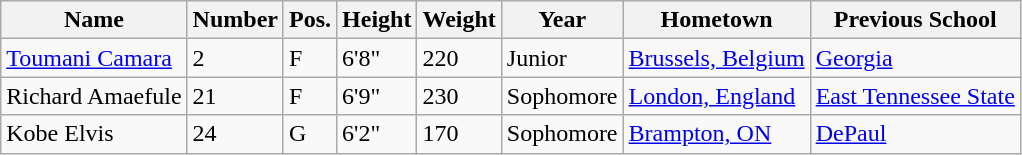<table class="wikitable sortable" border="1">
<tr>
<th>Name</th>
<th>Number</th>
<th>Pos.</th>
<th>Height</th>
<th>Weight</th>
<th>Year</th>
<th>Hometown</th>
<th class="unsortable">Previous School</th>
</tr>
<tr>
<td><a href='#'>Toumani Camara</a></td>
<td>2</td>
<td>F</td>
<td>6'8"</td>
<td>220</td>
<td>Junior</td>
<td><a href='#'>Brussels, Belgium</a></td>
<td><a href='#'>Georgia</a></td>
</tr>
<tr>
<td>Richard Amaefule</td>
<td>21</td>
<td>F</td>
<td>6'9"</td>
<td>230</td>
<td>Sophomore</td>
<td><a href='#'>London, England</a></td>
<td><a href='#'>East Tennessee State</a></td>
</tr>
<tr>
<td>Kobe Elvis</td>
<td>24</td>
<td>G</td>
<td>6'2"</td>
<td>170</td>
<td>Sophomore</td>
<td><a href='#'>Brampton, ON</a></td>
<td><a href='#'>DePaul</a></td>
</tr>
</table>
